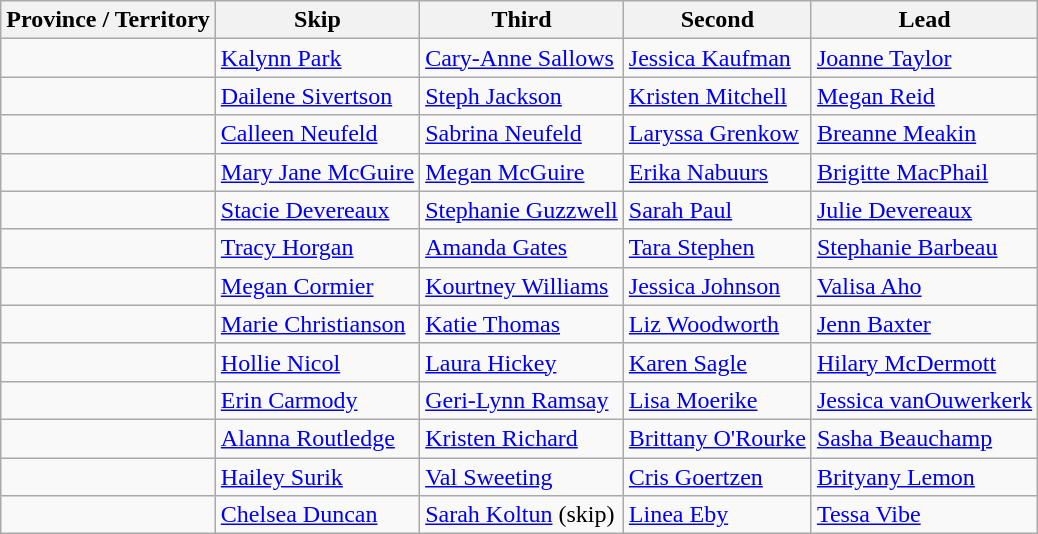<table class="wikitable">
<tr>
<th>Province / Territory</th>
<th>Skip</th>
<th>Third</th>
<th>Second</th>
<th>Lead</th>
</tr>
<tr>
<td></td>
<td><a href='#'>Kalynn Park</a></td>
<td><a href='#'>Cary-Anne Sallows</a></td>
<td><a href='#'>Jessica Kaufman</a></td>
<td><a href='#'>Joanne Taylor</a></td>
</tr>
<tr>
<td></td>
<td><a href='#'>Dailene Sivertson</a></td>
<td><a href='#'>Steph Jackson</a></td>
<td><a href='#'>Kristen Mitchell</a></td>
<td><a href='#'>Megan Reid</a></td>
</tr>
<tr>
<td></td>
<td><a href='#'>Calleen Neufeld</a></td>
<td><a href='#'>Sabrina Neufeld</a></td>
<td><a href='#'>Laryssa Grenkow</a></td>
<td><a href='#'>Breanne Meakin</a></td>
</tr>
<tr>
<td></td>
<td><a href='#'>Mary Jane McGuire</a></td>
<td><a href='#'>Megan McGuire</a></td>
<td><a href='#'>Erika Nabuurs</a></td>
<td><a href='#'>Brigitte MacPhail</a></td>
</tr>
<tr>
<td></td>
<td><a href='#'>Stacie Devereaux</a></td>
<td><a href='#'>Stephanie Guzzwell</a></td>
<td><a href='#'>Sarah Paul</a></td>
<td><a href='#'>Julie Devereaux</a></td>
</tr>
<tr>
<td></td>
<td><a href='#'>Tracy Horgan</a></td>
<td><a href='#'>Amanda Gates</a></td>
<td><a href='#'>Tara Stephen</a></td>
<td><a href='#'>Stephanie Barbeau</a></td>
</tr>
<tr>
<td></td>
<td><a href='#'>Megan Cormier</a></td>
<td><a href='#'>Kourtney Williams</a></td>
<td><a href='#'>Jessica Johnson</a></td>
<td><a href='#'>Valisa Aho</a></td>
</tr>
<tr>
<td></td>
<td><a href='#'>Marie Christianson</a></td>
<td><a href='#'>Katie Thomas</a></td>
<td><a href='#'>Liz Woodworth</a></td>
<td><a href='#'>Jenn Baxter</a></td>
</tr>
<tr>
<td></td>
<td><a href='#'>Hollie Nicol</a></td>
<td><a href='#'>Laura Hickey</a></td>
<td><a href='#'>Karen Sagle</a></td>
<td><a href='#'>Hilary McDermott</a></td>
</tr>
<tr>
<td></td>
<td><a href='#'>Erin Carmody</a></td>
<td><a href='#'>Geri-Lynn Ramsay</a></td>
<td><a href='#'>Lisa Moerike</a></td>
<td><a href='#'>Jessica vanOuwerkerk</a></td>
</tr>
<tr>
<td></td>
<td><a href='#'>Alanna Routledge</a></td>
<td><a href='#'>Kristen Richard</a></td>
<td><a href='#'>Brittany O'Rourke</a></td>
<td><a href='#'>Sasha Beauchamp</a></td>
</tr>
<tr>
<td></td>
<td><a href='#'>Hailey Surik</a></td>
<td><a href='#'>Val Sweeting</a></td>
<td><a href='#'>Cris Goertzen</a></td>
<td><a href='#'>Brityany Lemon</a></td>
</tr>
<tr>
<td></td>
<td><a href='#'>Chelsea Duncan</a></td>
<td><a href='#'>Sarah Koltun</a> (skip)</td>
<td><a href='#'>Linea Eby</a></td>
<td><a href='#'>Tessa Vibe</a></td>
</tr>
</table>
